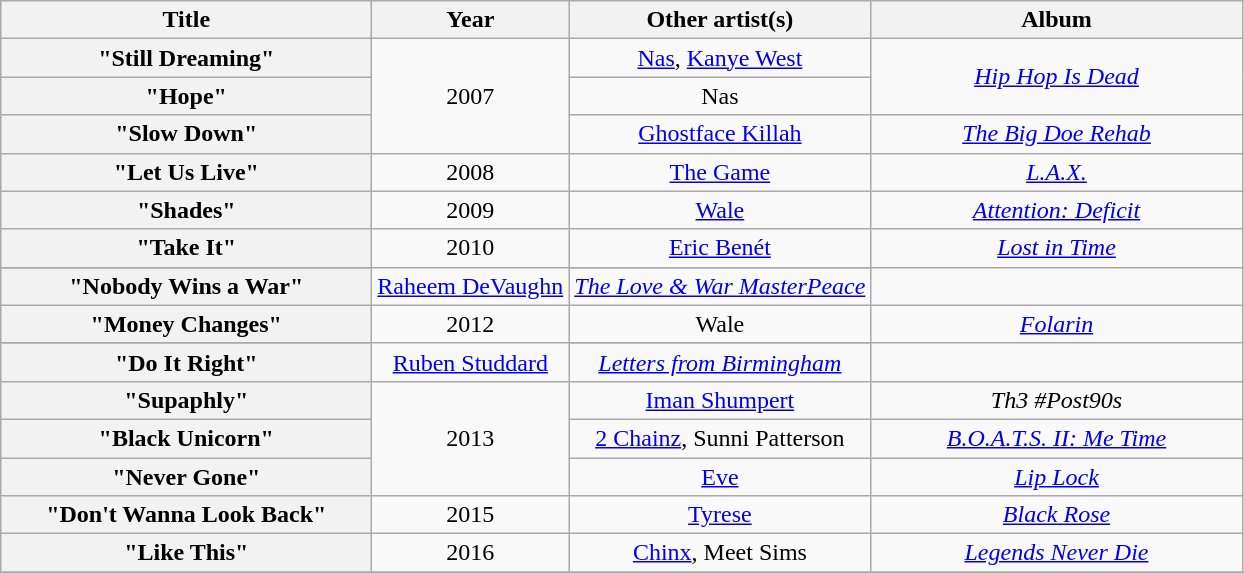<table class="wikitable plainrowheaders" style="text-align:center;">
<tr>
<th scope="col" style="width:15em;">Title</th>
<th scope="col">Year</th>
<th scope="col" style="width15em;">Other artist(s)</th>
<th scope="col" style="width:15em;">Album</th>
</tr>
<tr>
<th scope="row">"Still Dreaming"</th>
<td rowspan="3">2007</td>
<td><a href='#'>Nas</a>, <a href='#'>Kanye West</a></td>
<td rowspan="2"><em><a href='#'>Hip Hop Is Dead</a></em></td>
</tr>
<tr>
<th scope="row">"Hope"</th>
<td>Nas</td>
</tr>
<tr>
<th scope="row">"Slow Down"</th>
<td><a href='#'>Ghostface Killah</a></td>
<td><em><a href='#'>The Big Doe Rehab</a></em></td>
</tr>
<tr>
<th scope="row">"Let Us Live"</th>
<td>2008</td>
<td><a href='#'>The Game</a></td>
<td><em><a href='#'>L.A.X.</a></em></td>
</tr>
<tr>
<th scope="row">"Shades"</th>
<td>2009</td>
<td><a href='#'>Wale</a></td>
<td><em><a href='#'>Attention: Deficit</a></em></td>
</tr>
<tr>
<th scope="row">"Take It"</th>
<td rowspan="2">2010</td>
<td><a href='#'>Eric Benét</a></td>
<td><em><a href='#'>Lost in Time</a></em></td>
</tr>
<tr>
</tr>
<tr>
<th scope="row">"Nobody Wins a War"</th>
<td><a href='#'>Raheem DeVaughn</a></td>
<td><em><a href='#'>The Love & War MasterPeace</a></em></td>
</tr>
<tr>
<th scope="row">"Money Changes"</th>
<td rowspan="2">2012</td>
<td>Wale</td>
<td><em><a href='#'>Folarin</a></em></td>
</tr>
<tr>
</tr>
<tr>
<th scope="row">"Do It Right"</th>
<td><a href='#'>Ruben Studdard</a></td>
<td><em><a href='#'>Letters from Birmingham</a></em></td>
</tr>
<tr>
<th scope="row">"Supaphly"</th>
<td rowspan="3">2013</td>
<td><a href='#'>Iman Shumpert</a></td>
<td><em>Th3 #Post90s</em></td>
</tr>
<tr>
<th scope="row">"Black Unicorn"</th>
<td><a href='#'>2 Chainz</a>, Sunni Patterson</td>
<td><em><a href='#'>B.O.A.T.S. II: Me Time</a></em></td>
</tr>
<tr>
<th scope="row">"Never Gone"</th>
<td><a href='#'>Eve</a></td>
<td><em><a href='#'>Lip Lock</a></em></td>
</tr>
<tr>
<th scope="row">"Don't Wanna Look Back"</th>
<td>2015</td>
<td><a href='#'>Tyrese</a></td>
<td><em><a href='#'>Black Rose</a></em></td>
</tr>
<tr>
<th scope="row">"Like This"</th>
<td>2016</td>
<td><a href='#'>Chinx</a>, Meet Sims</td>
<td><em><a href='#'>Legends Never Die</a></em></td>
</tr>
<tr>
</tr>
</table>
